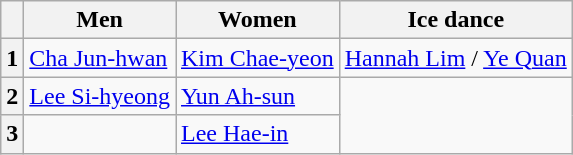<table class="wikitable">
<tr>
<th></th>
<th>Men</th>
<th>Women</th>
<th>Ice dance</th>
</tr>
<tr>
<th>1</th>
<td><a href='#'>Cha Jun-hwan</a></td>
<td><a href='#'>Kim Chae-yeon</a></td>
<td><a href='#'>Hannah Lim</a> / <a href='#'>Ye Quan</a></td>
</tr>
<tr>
<th>2</th>
<td><a href='#'>Lee Si-hyeong</a></td>
<td><a href='#'>Yun Ah-sun</a></td>
<td rowspan=2></td>
</tr>
<tr>
<th>3</th>
<td></td>
<td><a href='#'>Lee Hae-in</a></td>
</tr>
</table>
